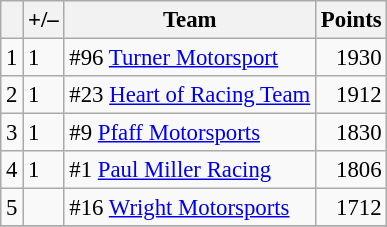<table class="wikitable" style="font-size: 95%;">
<tr>
<th scope="col"></th>
<th scope="col">+/–</th>
<th scope="col">Team</th>
<th scope="col">Points</th>
</tr>
<tr>
<td align=center>1</td>
<td align="left"> 1</td>
<td> #96 <a href='#'>Turner Motorsport</a></td>
<td align=right>1930</td>
</tr>
<tr>
<td align=center>2</td>
<td align="left"> 1</td>
<td> #23 <a href='#'>Heart of Racing Team</a></td>
<td align=right>1912</td>
</tr>
<tr>
<td align=center>3</td>
<td align="left"> 1</td>
<td> #9 <a href='#'>Pfaff Motorsports</a></td>
<td align=right>1830</td>
</tr>
<tr>
<td align=center>4</td>
<td align="left"> 1</td>
<td> #1 <a href='#'>Paul Miller Racing</a></td>
<td align=right>1806</td>
</tr>
<tr>
<td align=center>5</td>
<td align="left"></td>
<td> #16 <a href='#'>Wright Motorsports</a></td>
<td align=right>1712</td>
</tr>
<tr>
</tr>
</table>
